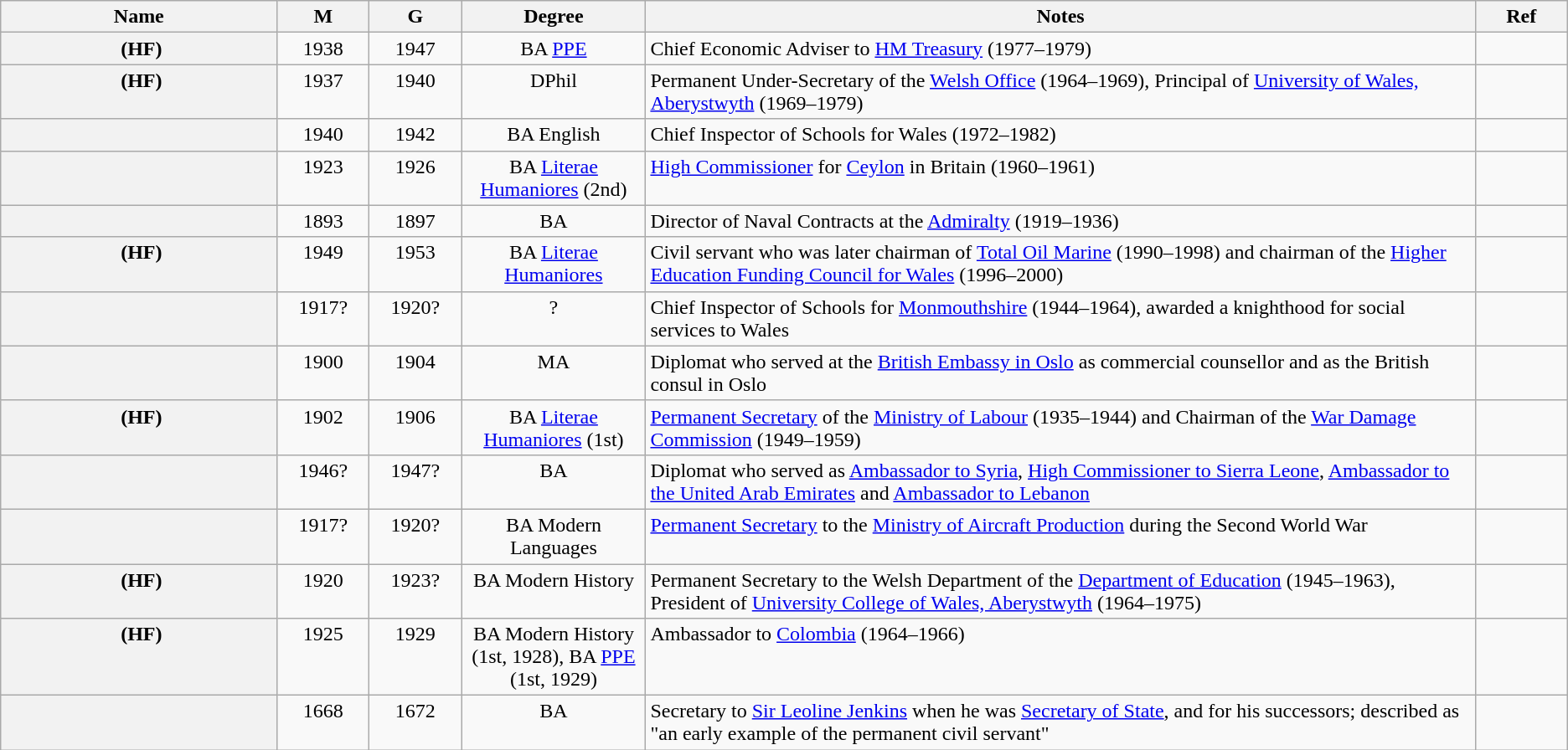<table class="wikitable sortable">
<tr>
<th scope="column" width="15%">Name</th>
<th scope="column" width="5%">M</th>
<th scope="column" width="5%">G</th>
<th scope="column" width="10%" class="unsortable">Degree</th>
<th scope="column" width="45%" class="unsortable">Notes</th>
<th scope="column" width="5%" class="unsortable">Ref</th>
</tr>
<tr valign="top">
<th scope="row"> (HF)</th>
<td align="center">1938</td>
<td align="center">1947</td>
<td align="center">BA <a href='#'>PPE</a></td>
<td>Chief Economic Adviser to <a href='#'>HM Treasury</a> (1977–1979)</td>
<td align="center"></td>
</tr>
<tr valign="top">
<th scope="row"> (HF)</th>
<td align="center">1937</td>
<td align="center">1940</td>
<td align="center">DPhil</td>
<td>Permanent Under-Secretary of the <a href='#'>Welsh Office</a> (1964–1969), Principal of <a href='#'>University of Wales, Aberystwyth</a> (1969–1979)</td>
<td align="center"></td>
</tr>
<tr valign="top">
<th scope="row"></th>
<td align="center">1940</td>
<td align="center">1942</td>
<td align="center">BA English</td>
<td>Chief Inspector of Schools for Wales (1972–1982)</td>
<td align="center"></td>
</tr>
<tr valign="top">
<th scope="row"></th>
<td align="center">1923</td>
<td align="center">1926</td>
<td align="center">BA <a href='#'>Literae Humaniores</a> (2nd)</td>
<td><a href='#'>High Commissioner</a> for <a href='#'>Ceylon</a> in Britain (1960–1961)</td>
<td align="center"></td>
</tr>
<tr valign="top">
<th scope="row"></th>
<td align="center">1893</td>
<td align="center">1897</td>
<td align="center">BA</td>
<td>Director of Naval Contracts at the <a href='#'>Admiralty</a> (1919–1936)</td>
<td align="center"></td>
</tr>
<tr valign="top">
<th scope="row"> (HF)</th>
<td align="center">1949</td>
<td align="center">1953</td>
<td align="center">BA <a href='#'>Literae Humaniores</a></td>
<td>Civil servant who was later chairman of <a href='#'>Total Oil Marine</a> (1990–1998) and chairman of the <a href='#'>Higher Education Funding Council for Wales</a> (1996–2000)</td>
<td align="center"></td>
</tr>
<tr valign="top">
<th scope="row"></th>
<td align="center"><span>1917</span>?</td>
<td align="center"><span>1920</span>?</td>
<td align="center">?</td>
<td>Chief Inspector of Schools for <a href='#'>Monmouthshire</a> (1944–1964), awarded a knighthood for social services to Wales</td>
<td align="center"></td>
</tr>
<tr valign="top">
<th scope="row"></th>
<td align="center">1900</td>
<td align="center">1904</td>
<td align="center">MA</td>
<td>Diplomat who served at the <a href='#'>British Embassy in Oslo</a> as commercial counsellor and as the British consul in Oslo</td>
<td align="center"></td>
</tr>
<tr valign="top">
<th scope="row"> (HF)</th>
<td align="center">1902</td>
<td align="center">1906</td>
<td align="center">BA <a href='#'>Literae Humaniores</a> (1st)</td>
<td><a href='#'>Permanent Secretary</a> of the <a href='#'>Ministry of Labour</a> (1935–1944) and Chairman of the <a href='#'>War Damage Commission</a> (1949–1959)</td>
<td align="center"></td>
</tr>
<tr valign="top">
<th scope="row"></th>
<td align="center"><span>1946</span>?</td>
<td align="center"><span>1947</span>?</td>
<td align="center">BA</td>
<td>Diplomat who served as <a href='#'>Ambassador to Syria</a>, <a href='#'>High Commissioner to Sierra Leone</a>, <a href='#'>Ambassador to the United Arab Emirates</a> and <a href='#'>Ambassador to Lebanon</a></td>
<td align="center"></td>
</tr>
<tr valign="top">
<th scope="row"></th>
<td align="center"><span>1917</span>?</td>
<td align="center"><span>1920</span>?</td>
<td align="center">BA Modern Languages</td>
<td><a href='#'>Permanent Secretary</a> to the <a href='#'>Ministry of Aircraft Production</a> during the Second World War</td>
<td align="center"></td>
</tr>
<tr valign="top">
<th scope="row"> (HF)</th>
<td align="center">1920</td>
<td align="center"><span>1923</span>?</td>
<td align="center">BA Modern History</td>
<td>Permanent Secretary to the Welsh Department of the <a href='#'>Department of Education</a> (1945–1963), President of <a href='#'>University College of Wales, Aberystwyth</a> (1964–1975)</td>
<td align="center"></td>
</tr>
<tr valign="top">
<th scope="row"> (HF)</th>
<td align="center">1925</td>
<td align="center">1929</td>
<td align="center">BA Modern History (1st, 1928), BA <a href='#'>PPE</a> (1st, 1929)</td>
<td>Ambassador to <a href='#'>Colombia</a> (1964–1966)</td>
<td align="center"></td>
</tr>
<tr valign="top">
<th scope="row"></th>
<td align="center">1668</td>
<td align="center">1672</td>
<td align="center">BA</td>
<td>Secretary to <a href='#'>Sir Leoline Jenkins</a> when he was <a href='#'>Secretary of State</a>, and for his successors; described as "an early example of the permanent civil servant"</td>
<td align="center"></td>
</tr>
</table>
